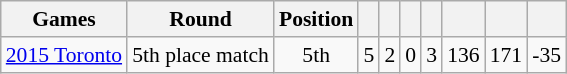<table class="wikitable" style="text-align:center; font-size:90%;">
<tr>
<th>Games</th>
<th>Round</th>
<th>Position</th>
<th></th>
<th></th>
<th></th>
<th></th>
<th></th>
<th></th>
<th></th>
</tr>
<tr>
<td align=left> <a href='#'>2015 Toronto</a></td>
<td>5th place match</td>
<td>5th</td>
<td>5</td>
<td>2</td>
<td>0</td>
<td>3</td>
<td>136</td>
<td>171</td>
<td>-35</td>
</tr>
</table>
